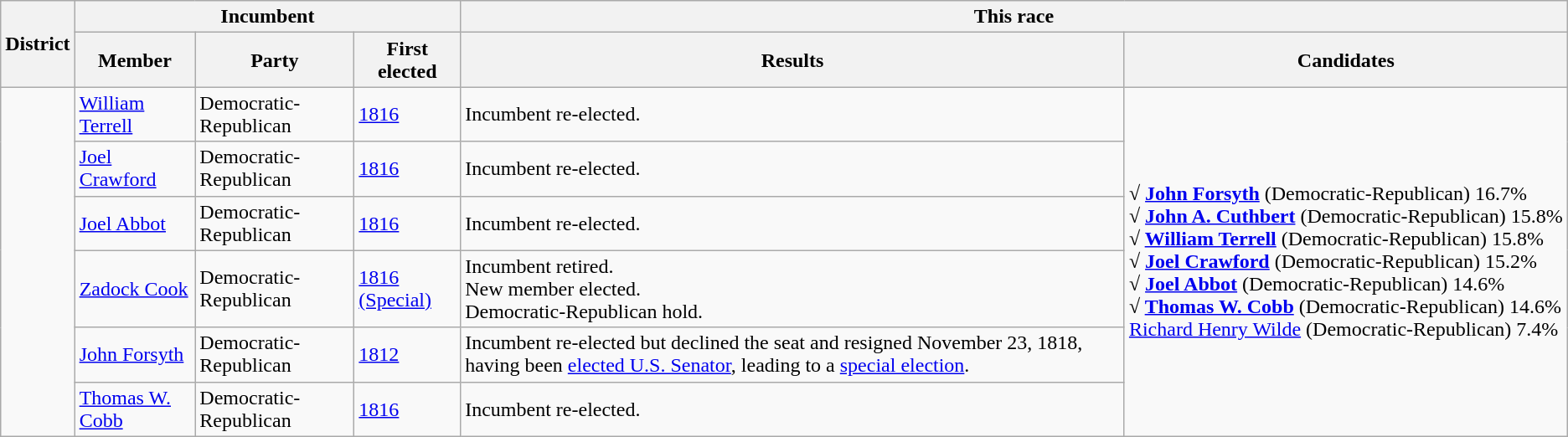<table class=wikitable>
<tr>
<th rowspan=2>District</th>
<th colspan=3>Incumbent</th>
<th colspan=2>This race</th>
</tr>
<tr>
<th>Member</th>
<th>Party</th>
<th>First elected</th>
<th>Results</th>
<th>Candidates</th>
</tr>
<tr>
<td rowspan=6><br></td>
<td><a href='#'>William Terrell</a></td>
<td>Democratic-Republican</td>
<td><a href='#'>1816</a></td>
<td>Incumbent re-elected.</td>
<td rowspan=6 nowrap><strong>√ <a href='#'>John Forsyth</a></strong> (Democratic-Republican) 16.7%<br><strong>√ <a href='#'>John A. Cuthbert</a></strong> (Democratic-Republican) 15.8%<br><strong>√ <a href='#'>William Terrell</a></strong> (Democratic-Republican) 15.8%<br><strong>√ <a href='#'>Joel Crawford</a></strong> (Democratic-Republican) 15.2%<br><strong>√ <a href='#'>Joel Abbot</a></strong> (Democratic-Republican) 14.6%<br><strong>√ <a href='#'>Thomas W. Cobb</a></strong> (Democratic-Republican) 14.6%<br><a href='#'>Richard Henry Wilde</a> (Democratic-Republican) 7.4%</td>
</tr>
<tr>
<td><a href='#'>Joel Crawford</a></td>
<td>Democratic-Republican</td>
<td><a href='#'>1816</a></td>
<td>Incumbent re-elected.</td>
</tr>
<tr>
<td><a href='#'>Joel Abbot</a></td>
<td>Democratic-Republican</td>
<td><a href='#'>1816</a></td>
<td>Incumbent re-elected.</td>
</tr>
<tr>
<td><a href='#'>Zadock Cook</a></td>
<td>Democratic-Republican</td>
<td><a href='#'>1816 (Special)</a></td>
<td>Incumbent retired.<br>New member elected.<br>Democratic-Republican hold.</td>
</tr>
<tr>
<td><a href='#'>John Forsyth</a></td>
<td>Democratic-Republican</td>
<td><a href='#'>1812</a></td>
<td>Incumbent re-elected but declined the seat and resigned November 23, 1818, having been <a href='#'>elected U.S. Senator</a>, leading to a <a href='#'>special election</a>.</td>
</tr>
<tr>
<td><a href='#'>Thomas W. Cobb</a></td>
<td>Democratic-Republican</td>
<td><a href='#'>1816</a></td>
<td>Incumbent re-elected.</td>
</tr>
</table>
